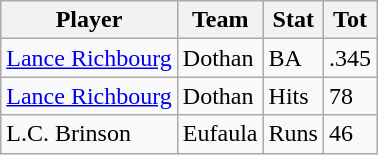<table class="wikitable">
<tr>
<th>Player</th>
<th>Team</th>
<th>Stat</th>
<th>Tot</th>
</tr>
<tr>
<td><a href='#'>Lance Richbourg</a></td>
<td>Dothan</td>
<td>BA</td>
<td>.345</td>
</tr>
<tr>
<td><a href='#'>Lance Richbourg</a></td>
<td>Dothan</td>
<td>Hits</td>
<td>78</td>
</tr>
<tr>
<td>L.C. Brinson</td>
<td>Eufaula</td>
<td>Runs</td>
<td>46</td>
</tr>
</table>
